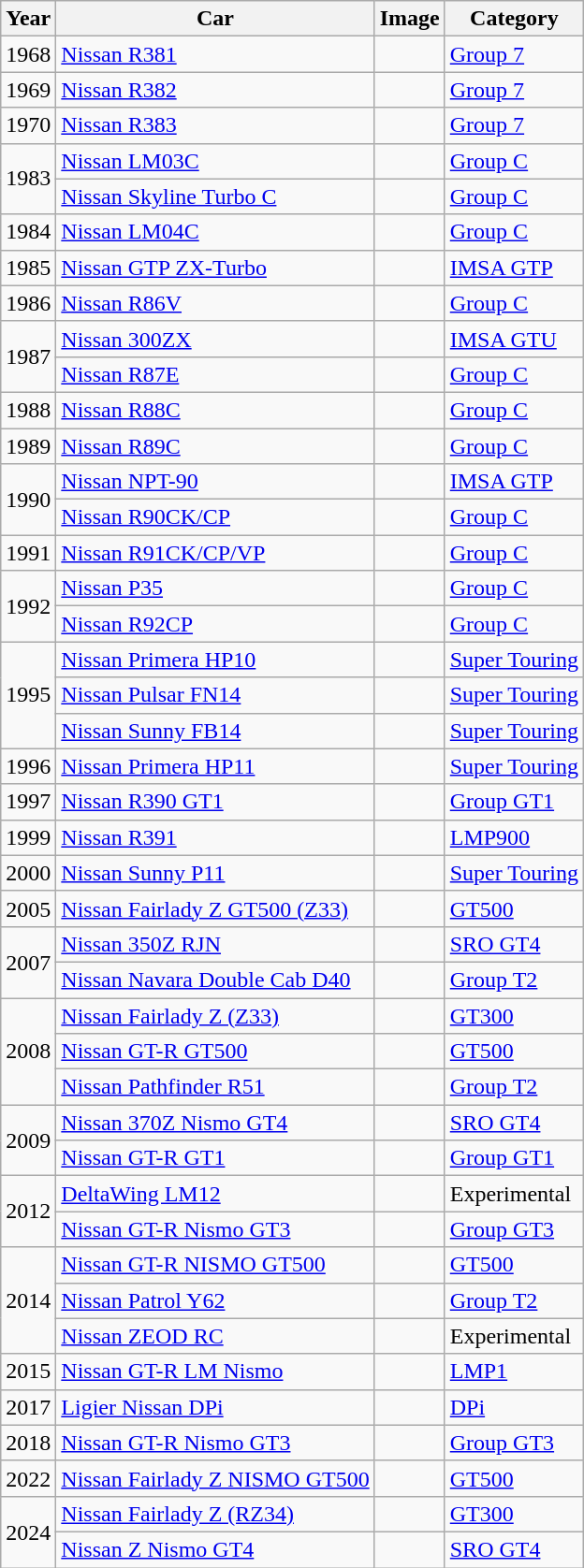<table class="wikitable">
<tr>
<th>Year</th>
<th>Car</th>
<th>Image</th>
<th>Category</th>
</tr>
<tr>
<td>1968</td>
<td><a href='#'>Nissan R381</a></td>
<td></td>
<td><a href='#'>Group 7</a></td>
</tr>
<tr>
<td>1969</td>
<td><a href='#'>Nissan R382</a></td>
<td></td>
<td><a href='#'>Group 7</a></td>
</tr>
<tr>
<td>1970</td>
<td><a href='#'>Nissan R383</a></td>
<td></td>
<td><a href='#'>Group 7</a></td>
</tr>
<tr>
<td rowspan="2">1983</td>
<td><a href='#'>Nissan LM03C</a></td>
<td></td>
<td><a href='#'>Group C</a></td>
</tr>
<tr>
<td><a href='#'>Nissan Skyline Turbo C</a></td>
<td></td>
<td><a href='#'>Group C</a></td>
</tr>
<tr>
<td>1984</td>
<td><a href='#'>Nissan LM04C</a></td>
<td></td>
<td><a href='#'>Group C</a></td>
</tr>
<tr>
<td>1985</td>
<td><a href='#'>Nissan GTP ZX-Turbo</a></td>
<td></td>
<td><a href='#'>IMSA GTP</a></td>
</tr>
<tr>
<td>1986</td>
<td><a href='#'>Nissan R86V</a></td>
<td></td>
<td><a href='#'>Group C</a></td>
</tr>
<tr>
<td rowspan="2">1987</td>
<td><a href='#'>Nissan 300ZX</a></td>
<td></td>
<td><a href='#'>IMSA GTU</a></td>
</tr>
<tr>
<td><a href='#'>Nissan R87E</a></td>
<td></td>
<td><a href='#'>Group C</a></td>
</tr>
<tr>
<td>1988</td>
<td><a href='#'>Nissan R88C</a></td>
<td></td>
<td><a href='#'>Group C</a></td>
</tr>
<tr>
<td>1989</td>
<td><a href='#'>Nissan R89C</a></td>
<td></td>
<td><a href='#'>Group C</a></td>
</tr>
<tr>
<td rowspan="2">1990</td>
<td><a href='#'>Nissan NPT-90</a></td>
<td></td>
<td><a href='#'>IMSA GTP</a></td>
</tr>
<tr>
<td><a href='#'>Nissan R90CK/CP</a></td>
<td></td>
<td><a href='#'>Group C</a></td>
</tr>
<tr>
<td>1991</td>
<td><a href='#'>Nissan R91CK/CP/VP</a></td>
<td></td>
<td><a href='#'>Group C</a></td>
</tr>
<tr>
<td rowspan="2">1992</td>
<td><a href='#'>Nissan P35</a></td>
<td></td>
<td><a href='#'>Group C</a></td>
</tr>
<tr>
<td><a href='#'>Nissan R92CP</a></td>
<td></td>
<td><a href='#'>Group C</a></td>
</tr>
<tr>
<td rowspan="3">1995</td>
<td><a href='#'>Nissan Primera HP10</a></td>
<td></td>
<td><a href='#'>Super Touring</a></td>
</tr>
<tr>
<td><a href='#'>Nissan Pulsar FN14</a></td>
<td></td>
<td><a href='#'>Super Touring</a></td>
</tr>
<tr>
<td><a href='#'>Nissan Sunny FB14</a></td>
<td></td>
<td><a href='#'>Super Touring</a></td>
</tr>
<tr>
<td>1996</td>
<td><a href='#'>Nissan Primera HP11</a></td>
<td></td>
<td><a href='#'>Super Touring</a></td>
</tr>
<tr>
<td>1997</td>
<td><a href='#'>Nissan R390 GT1</a></td>
<td></td>
<td><a href='#'>Group GT1</a></td>
</tr>
<tr>
<td>1999</td>
<td><a href='#'>Nissan R391</a></td>
<td></td>
<td><a href='#'>LMP900</a></td>
</tr>
<tr>
<td>2000</td>
<td><a href='#'>Nissan Sunny P11</a></td>
<td></td>
<td><a href='#'>Super Touring</a></td>
</tr>
<tr>
<td>2005</td>
<td><a href='#'>Nissan Fairlady Z GT500 (Z33)</a></td>
<td></td>
<td><a href='#'>GT500</a></td>
</tr>
<tr>
<td rowspan="2">2007</td>
<td><a href='#'>Nissan 350Z RJN</a></td>
<td></td>
<td><a href='#'>SRO GT4</a></td>
</tr>
<tr>
<td><a href='#'>Nissan Navara Double Cab D40</a></td>
<td></td>
<td><a href='#'>Group T2</a></td>
</tr>
<tr>
<td rowspan="3">2008</td>
<td><a href='#'>Nissan Fairlady Z (Z33)</a></td>
<td></td>
<td><a href='#'>GT300</a></td>
</tr>
<tr>
<td><a href='#'>Nissan GT-R GT500</a></td>
<td></td>
<td><a href='#'>GT500</a></td>
</tr>
<tr>
<td><a href='#'>Nissan Pathfinder R51</a></td>
<td></td>
<td><a href='#'>Group T2</a></td>
</tr>
<tr>
<td rowspan="2">2009</td>
<td><a href='#'>Nissan 370Z Nismo GT4</a></td>
<td></td>
<td><a href='#'>SRO GT4</a></td>
</tr>
<tr>
<td><a href='#'>Nissan GT-R GT1</a></td>
<td></td>
<td><a href='#'>Group GT1</a></td>
</tr>
<tr>
<td rowspan="2">2012</td>
<td><a href='#'>DeltaWing LM12</a></td>
<td></td>
<td>Experimental</td>
</tr>
<tr>
<td><a href='#'>Nissan GT-R Nismo GT3</a></td>
<td></td>
<td><a href='#'>Group GT3</a></td>
</tr>
<tr>
<td rowspan="3">2014</td>
<td><a href='#'>Nissan GT-R NISMO GT500</a></td>
<td></td>
<td><a href='#'>GT500</a></td>
</tr>
<tr>
<td><a href='#'>Nissan Patrol Y62</a></td>
<td></td>
<td><a href='#'>Group T2</a></td>
</tr>
<tr>
<td><a href='#'>Nissan ZEOD RC</a></td>
<td></td>
<td>Experimental</td>
</tr>
<tr>
<td>2015</td>
<td><a href='#'>Nissan GT-R LM Nismo</a></td>
<td></td>
<td><a href='#'>LMP1</a></td>
</tr>
<tr>
<td>2017</td>
<td><a href='#'>Ligier Nissan DPi</a></td>
<td></td>
<td><a href='#'>DPi</a></td>
</tr>
<tr>
<td>2018</td>
<td><a href='#'>Nissan GT-R Nismo GT3</a></td>
<td></td>
<td><a href='#'>Group GT3</a></td>
</tr>
<tr>
<td>2022</td>
<td><a href='#'>Nissan Fairlady Z NISMO GT500</a></td>
<td></td>
<td><a href='#'>GT500</a></td>
</tr>
<tr>
<td rowspan="2">2024</td>
<td><a href='#'>Nissan Fairlady Z (RZ34)</a></td>
<td></td>
<td><a href='#'>GT300</a></td>
</tr>
<tr>
<td><a href='#'>Nissan Z Nismo GT4</a></td>
<td></td>
<td><a href='#'>SRO GT4</a></td>
</tr>
</table>
